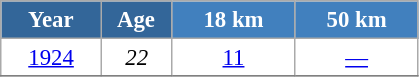<table class="wikitable" style="font-size:95%; text-align:center; border:grey solid 1px; border-collapse:collapse; background:#ffffff;">
<tr>
<th style="background-color:#369; color:white; width:60px;"> Year </th>
<th style="background-color:#369; color:white; width:40px;"> Age </th>
<th style="background-color:#4180be; color:white; width:75px;"> 18 km </th>
<th style="background-color:#4180be; color:white; width:75px;"> 50 km </th>
</tr>
<tr>
<td><a href='#'>1924</a></td>
<td><em>22</em></td>
<td><a href='#'>11</a></td>
<td><a href='#'>—</a></td>
</tr>
<tr>
</tr>
</table>
